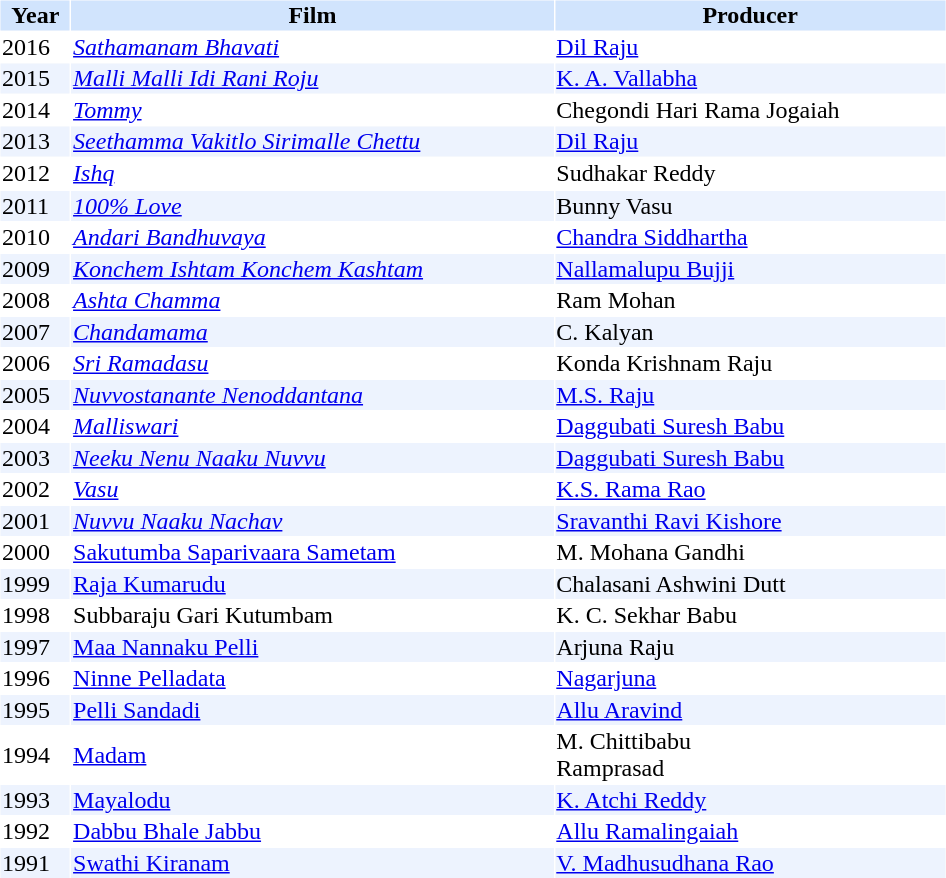<table cellspacing="1" cellpadding="1" border="0" width="50%">
<tr bgcolor="#d1e4fd">
<th>Year</th>
<th>Film</th>
<th>Producer</th>
</tr>
<tr>
<td>2016</td>
<td><em><a href='#'>Sathamanam Bhavati</a></em></td>
<td><a href='#'>Dil Raju</a></td>
</tr>
<tr bgcolor=#edf3fe>
<td>2015</td>
<td><em><a href='#'>Malli Malli Idi Rani Roju</a></em></td>
<td><a href='#'>K. A. Vallabha</a></td>
</tr>
<tr>
<td>2014</td>
<td><em><a href='#'>Tommy</a></em></td>
<td>Chegondi Hari Rama Jogaiah</td>
</tr>
<tr bgcolor=#edf3fe>
<td>2013</td>
<td><em><a href='#'>Seethamma Vakitlo Sirimalle Chettu</a></em></td>
<td><a href='#'>Dil Raju</a></td>
</tr>
<tr>
<td>2012</td>
<td><em><a href='#'>Ishq</a></em></td>
<td>Sudhakar Reddy</td>
</tr>
<tr>
</tr>
<tr bgcolor=#edf3fe>
<td>2011</td>
<td><em><a href='#'>100% Love</a></em></td>
<td>Bunny Vasu</td>
</tr>
<tr>
<td>2010</td>
<td><em><a href='#'>Andari Bandhuvaya</a></em></td>
<td><a href='#'>Chandra Siddhartha</a></td>
</tr>
<tr bgcolor=#edf3fe>
<td>2009</td>
<td><em><a href='#'>Konchem Ishtam Konchem Kashtam</a></em> </td>
<td><a href='#'>Nallamalupu Bujji</a></td>
</tr>
<tr>
<td>2008</td>
<td><em><a href='#'>Ashta Chamma</a></em></td>
<td>Ram Mohan</td>
</tr>
<tr bgcolor=#edf3fe>
<td>2007</td>
<td><em><a href='#'>Chandamama</a></em></td>
<td>C. Kalyan</td>
</tr>
<tr>
<td>2006</td>
<td><em><a href='#'>Sri Ramadasu</a></em></td>
<td>Konda Krishnam Raju</td>
</tr>
<tr bgcolor=#edf3fe>
<td>2005</td>
<td><em><a href='#'>Nuvvostanante Nenoddantana</a></em></td>
<td><a href='#'>M.S. Raju</a></td>
</tr>
<tr>
<td>2004</td>
<td><em><a href='#'>Malliswari</a></em></td>
<td><a href='#'>Daggubati Suresh Babu</a></td>
</tr>
<tr bgcolor=#edf3fe>
<td>2003</td>
<td><em><a href='#'>Neeku Nenu Naaku Nuvvu</a></em></td>
<td><a href='#'>Daggubati Suresh Babu</a></td>
</tr>
<tr>
<td>2002</td>
<td><em><a href='#'>Vasu</a></em></td>
<td><a href='#'>K.S. Rama Rao</a></td>
</tr>
<tr bgcolor=#edf3fe>
<td>2001</td>
<td><em><a href='#'>Nuvvu Naaku Nachav</a></em></td>
<td><a href='#'>Sravanthi Ravi Kishore</a></td>
</tr>
<tr>
<td>2000</td>
<td><a href='#'>Sakutumba Saparivaara Sametam</a></td>
<td>M. Mohana Gandhi</td>
</tr>
<tr bgcolor=#edf3fe>
<td>1999</td>
<td><a href='#'>Raja Kumarudu</a></td>
<td>Chalasani Ashwini Dutt</td>
</tr>
<tr>
<td>1998</td>
<td>Subbaraju Gari Kutumbam</td>
<td>K. C. Sekhar Babu</td>
</tr>
<tr bgcolor=#edf3fe>
<td>1997</td>
<td><a href='#'>Maa Nannaku Pelli</a></td>
<td>Arjuna Raju</td>
</tr>
<tr>
<td>1996</td>
<td><a href='#'>Ninne Pelladata</a></td>
<td><a href='#'>Nagarjuna</a></td>
</tr>
<tr bgcolor=#edf3fe>
<td>1995</td>
<td><a href='#'>Pelli Sandadi</a></td>
<td><a href='#'>Allu Aravind</a></td>
</tr>
<tr>
<td>1994</td>
<td><a href='#'>Madam</a></td>
<td>M. Chittibabu <br>Ramprasad</td>
</tr>
<tr bgcolor=#edf3fe>
<td>1993</td>
<td><a href='#'>Mayalodu</a></td>
<td><a href='#'>K. Atchi Reddy</a></td>
</tr>
<tr>
<td>1992</td>
<td><a href='#'>Dabbu Bhale Jabbu</a></td>
<td><a href='#'>Allu Ramalingaiah</a></td>
</tr>
<tr bgcolor=#edf3fe>
<td>1991</td>
<td><a href='#'>Swathi Kiranam</a></td>
<td><a href='#'>V. Madhusudhana Rao</a></td>
</tr>
</table>
